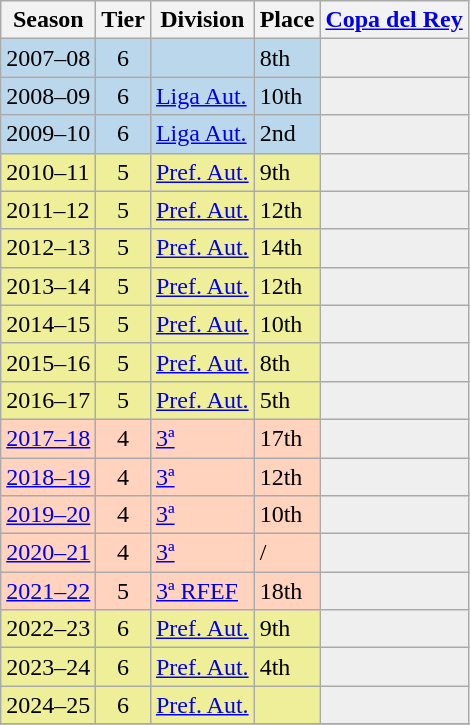<table class="wikitable">
<tr style="background:#f0f6fa;">
<th>Season</th>
<th>Tier</th>
<th>Division</th>
<th>Place</th>
<th><a href='#'>Copa del Rey</a></th>
</tr>
<tr>
<td style="background:#BBD7EC;">2007–08</td>
<td style="background:#BBD7EC;" align="center">6</td>
<td style="background:#BBD7EC;"></td>
<td style="background:#BBD7EC;">8th</td>
<th style="background:#efefef;"></th>
</tr>
<tr>
<td style="background:#BBD7EC;">2008–09</td>
<td style="background:#BBD7EC;" align="center">6</td>
<td style="background:#BBD7EC;"><a href='#'>Liga Aut.</a></td>
<td style="background:#BBD7EC;">10th</td>
<th style="background:#efefef;"></th>
</tr>
<tr>
<td style="background:#BBD7EC;">2009–10</td>
<td style="background:#BBD7EC;" align="center">6</td>
<td style="background:#BBD7EC;"><a href='#'>Liga Aut.</a></td>
<td style="background:#BBD7EC;">2nd</td>
<th style="background:#efefef;"></th>
</tr>
<tr>
<td style="background:#EFEF99;">2010–11</td>
<td style="background:#EFEF99;" align="center">5</td>
<td style="background:#EFEF99;"><a href='#'>Pref. Aut.</a></td>
<td style="background:#EFEF99;">9th</td>
<td style="background:#efefef;"></td>
</tr>
<tr>
<td style="background:#EFEF99;">2011–12</td>
<td style="background:#EFEF99;" align="center">5</td>
<td style="background:#EFEF99;"><a href='#'>Pref. Aut.</a></td>
<td style="background:#EFEF99;">12th</td>
<td style="background:#efefef;"></td>
</tr>
<tr>
<td style="background:#EFEF99;">2012–13</td>
<td style="background:#EFEF99;" align="center">5</td>
<td style="background:#EFEF99;"><a href='#'>Pref. Aut.</a></td>
<td style="background:#EFEF99;">14th</td>
<td style="background:#efefef;"></td>
</tr>
<tr>
<td style="background:#EFEF99;">2013–14</td>
<td style="background:#EFEF99;" align="center">5</td>
<td style="background:#EFEF99;"><a href='#'>Pref. Aut.</a></td>
<td style="background:#EFEF99;">12th</td>
<td style="background:#efefef;"></td>
</tr>
<tr>
<td style="background:#EFEF99;">2014–15</td>
<td style="background:#EFEF99;" align="center">5</td>
<td style="background:#EFEF99;"><a href='#'>Pref. Aut.</a></td>
<td style="background:#EFEF99;">10th</td>
<td style="background:#efefef;"></td>
</tr>
<tr>
<td style="background:#EFEF99;">2015–16</td>
<td style="background:#EFEF99;" align="center">5</td>
<td style="background:#EFEF99;"><a href='#'>Pref. Aut.</a></td>
<td style="background:#EFEF99;">8th</td>
<td style="background:#efefef;"></td>
</tr>
<tr>
<td style="background:#EFEF99;">2016–17</td>
<td style="background:#EFEF99;" align="center">5</td>
<td style="background:#EFEF99;"><a href='#'>Pref. Aut.</a></td>
<td style="background:#EFEF99;">5th</td>
<td style="background:#efefef;"></td>
</tr>
<tr>
<td style="background:#FFD3BD;"><a href='#'>2017–18</a></td>
<td style="background:#FFD3BD;" align="center">4</td>
<td style="background:#FFD3BD;"><a href='#'>3ª</a></td>
<td style="background:#FFD3BD;">17th</td>
<th style="background:#efefef;"></th>
</tr>
<tr>
<td style="background:#FFD3BD;"><a href='#'>2018–19</a></td>
<td style="background:#FFD3BD;" align="center">4</td>
<td style="background:#FFD3BD;"><a href='#'>3ª</a></td>
<td style="background:#FFD3BD;">12th</td>
<th style="background:#efefef;"></th>
</tr>
<tr>
<td style="background:#FFD3BD;"><a href='#'>2019–20</a></td>
<td style="background:#FFD3BD;" align="center">4</td>
<td style="background:#FFD3BD;"><a href='#'>3ª</a></td>
<td style="background:#FFD3BD;">10th</td>
<th style="background:#efefef;"></th>
</tr>
<tr>
<td style="background:#FFD3BD;"><a href='#'>2020–21</a></td>
<td style="background:#FFD3BD;" align="center">4</td>
<td style="background:#FFD3BD;"><a href='#'>3ª</a></td>
<td style="background:#FFD3BD;"> / </td>
<th style="background:#efefef;"></th>
</tr>
<tr>
<td style="background:#FFD3BD;"><a href='#'>2021–22</a></td>
<td style="background:#FFD3BD;" align="center">5</td>
<td style="background:#FFD3BD;"><a href='#'>3ª RFEF</a></td>
<td style="background:#FFD3BD;">18th</td>
<th style="background:#efefef;"></th>
</tr>
<tr>
<td style="background:#EFEF99;">2022–23</td>
<td style="background:#EFEF99;" align="center">6</td>
<td style="background:#EFEF99;"><a href='#'>Pref. Aut.</a></td>
<td style="background:#EFEF99;">9th</td>
<td style="background:#efefef;"></td>
</tr>
<tr>
<td style="background:#EFEF99;">2023–24</td>
<td style="background:#EFEF99;" align="center">6</td>
<td style="background:#EFEF99;"><a href='#'>Pref. Aut.</a></td>
<td style="background:#EFEF99;">4th</td>
<td style="background:#efefef;"></td>
</tr>
<tr>
<td style="background:#EFEF99;">2024–25</td>
<td style="background:#EFEF99;" align="center">6</td>
<td style="background:#EFEF99;"><a href='#'>Pref. Aut.</a></td>
<td style="background:#EFEF99;"></td>
<td style="background:#efefef;"></td>
</tr>
<tr>
</tr>
</table>
